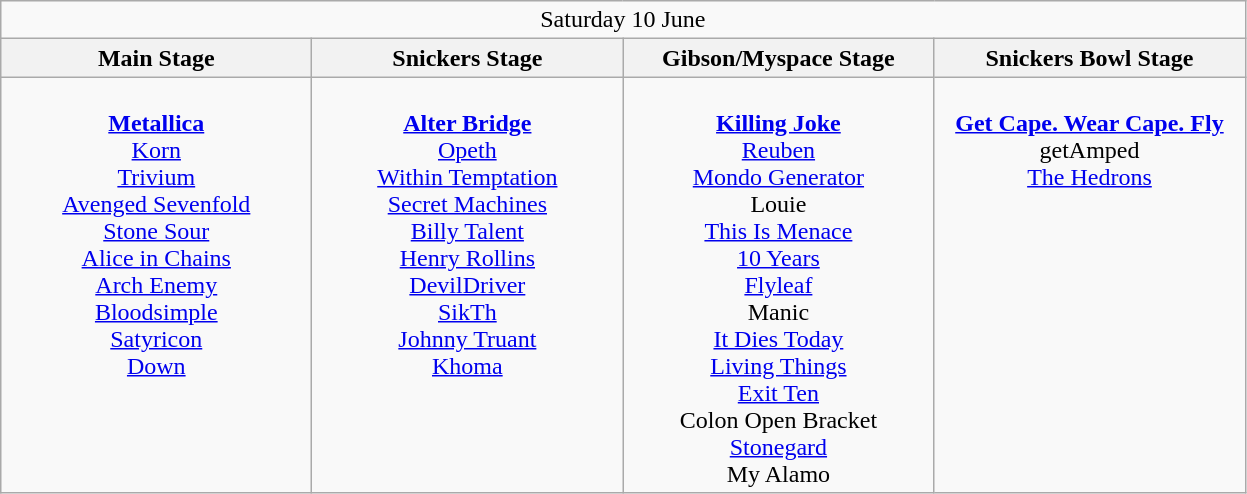<table class="wikitable">
<tr>
<td colspan="4" style="text-align:center;">Saturday 10 June</td>
</tr>
<tr>
<th>Main Stage</th>
<th>Snickers Stage</th>
<th>Gibson/Myspace Stage</th>
<th>Snickers Bowl Stage</th>
</tr>
<tr>
<td style="text-align:center; vertical-align:top; width:200px;"><br><strong><a href='#'>Metallica</a></strong>
<br><a href='#'>Korn</a>
<br><a href='#'>Trivium</a>
<br><a href='#'>Avenged Sevenfold</a>
<br><a href='#'>Stone Sour</a>
<br><a href='#'>Alice in Chains</a>
<br><a href='#'>Arch Enemy</a>
<br><a href='#'>Bloodsimple</a>
<br><a href='#'>Satyricon</a>
<br><a href='#'>Down</a></td>
<td style="text-align:center; vertical-align:top; width:200px;"><br><strong><a href='#'>Alter Bridge</a></strong>
<br><a href='#'>Opeth</a>
<br><a href='#'>Within Temptation</a>
<br><a href='#'>Secret Machines</a>
<br><a href='#'>Billy Talent</a>
<br><a href='#'>Henry Rollins</a>
<br><a href='#'>DevilDriver</a>
<br><a href='#'>SikTh</a>
<br><a href='#'>Johnny Truant</a>
<br><a href='#'>Khoma</a></td>
<td style="text-align:center; vertical-align:top; width:200px;"><br><strong><a href='#'>Killing Joke</a></strong>
<br><a href='#'>Reuben</a>
<br><a href='#'>Mondo Generator</a>
<br>Louie
<br><a href='#'>This Is Menace</a>
<br><a href='#'>10 Years</a>
<br><a href='#'>Flyleaf</a>
<br>Manic
<br><a href='#'>It Dies Today</a>
<br><a href='#'>Living Things</a>
<br><a href='#'>Exit Ten</a>
<br>Colon Open Bracket
<br><a href='#'>Stonegard</a>
<br>My Alamo</td>
<td style="text-align:center; vertical-align:top; width:200px;"><br><strong><a href='#'>Get Cape. Wear Cape. Fly</a></strong>
<br>getAmped
<br><a href='#'>The Hedrons</a></td>
</tr>
</table>
